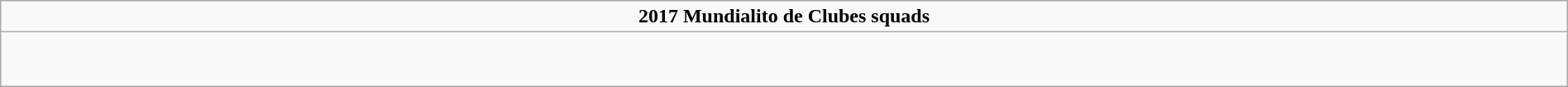<table class="wikitable mw-collapsible mw-collapsed" width=100%>
<tr>
<td style="text-align:center;"><strong>2017 Mundialito de Clubes squads</strong></td>
</tr>
<tr>
<td><br>




<br>





</td>
</tr>
</table>
